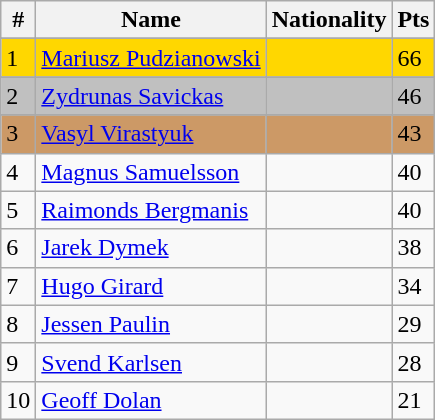<table class="wikitable">
<tr>
<th>#</th>
<th>Name</th>
<th>Nationality</th>
<th>Pts</th>
</tr>
<tr>
</tr>
<tr style="background:gold;">
<td>1</td>
<td><a href='#'>Mariusz Pudzianowski</a></td>
<td></td>
<td>66</td>
</tr>
<tr>
</tr>
<tr style="background:silver;">
<td>2</td>
<td><a href='#'>Zydrunas Savickas</a></td>
<td></td>
<td>46</td>
</tr>
<tr>
</tr>
<tr style="background:#c96;">
<td>3</td>
<td><a href='#'>Vasyl Virastyuk</a></td>
<td></td>
<td>43</td>
</tr>
<tr>
<td>4</td>
<td><a href='#'>Magnus Samuelsson</a></td>
<td></td>
<td>40</td>
</tr>
<tr>
<td>5</td>
<td><a href='#'>Raimonds Bergmanis</a></td>
<td></td>
<td>40</td>
</tr>
<tr>
<td>6</td>
<td><a href='#'>Jarek Dymek</a></td>
<td></td>
<td>38</td>
</tr>
<tr>
<td>7</td>
<td><a href='#'>Hugo Girard</a></td>
<td></td>
<td>34</td>
</tr>
<tr>
<td>8</td>
<td><a href='#'>Jessen Paulin</a></td>
<td></td>
<td>29</td>
</tr>
<tr>
<td>9</td>
<td><a href='#'>Svend Karlsen</a></td>
<td></td>
<td>28</td>
</tr>
<tr>
<td>10</td>
<td><a href='#'>Geoff Dolan</a></td>
<td></td>
<td>21</td>
</tr>
</table>
